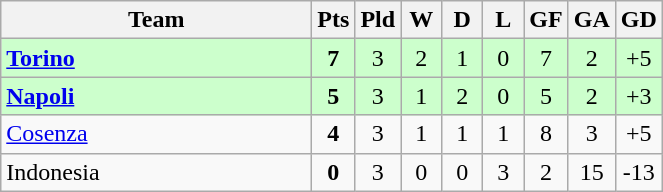<table class="wikitable" style="text-align:center;">
<tr>
<th width=200>Team</th>
<th width=20>Pts</th>
<th width=20>Pld</th>
<th width=20>W</th>
<th width=20>D</th>
<th width=20>L</th>
<th width=20>GF</th>
<th width=20>GA</th>
<th width=20>GD</th>
</tr>
<tr style="background:#ccffcc">
<td style="text-align:left"><strong> <a href='#'>Torino</a></strong></td>
<td><strong>7</strong></td>
<td>3</td>
<td>2</td>
<td>1</td>
<td>0</td>
<td>7</td>
<td>2</td>
<td>+5</td>
</tr>
<tr style="background:#ccffcc">
<td style="text-align:left"><strong> <a href='#'>Napoli</a></strong></td>
<td><strong>5</strong></td>
<td>3</td>
<td>1</td>
<td>2</td>
<td>0</td>
<td>5</td>
<td>2</td>
<td>+3</td>
</tr>
<tr>
<td style="text-align:left"> <a href='#'>Cosenza</a></td>
<td><strong>4</strong></td>
<td>3</td>
<td>1</td>
<td>1</td>
<td>1</td>
<td>8</td>
<td>3</td>
<td>+5</td>
</tr>
<tr>
<td style="text-align:left"> Indonesia</td>
<td><strong>0</strong></td>
<td>3</td>
<td>0</td>
<td>0</td>
<td>3</td>
<td>2</td>
<td>15</td>
<td>-13</td>
</tr>
</table>
